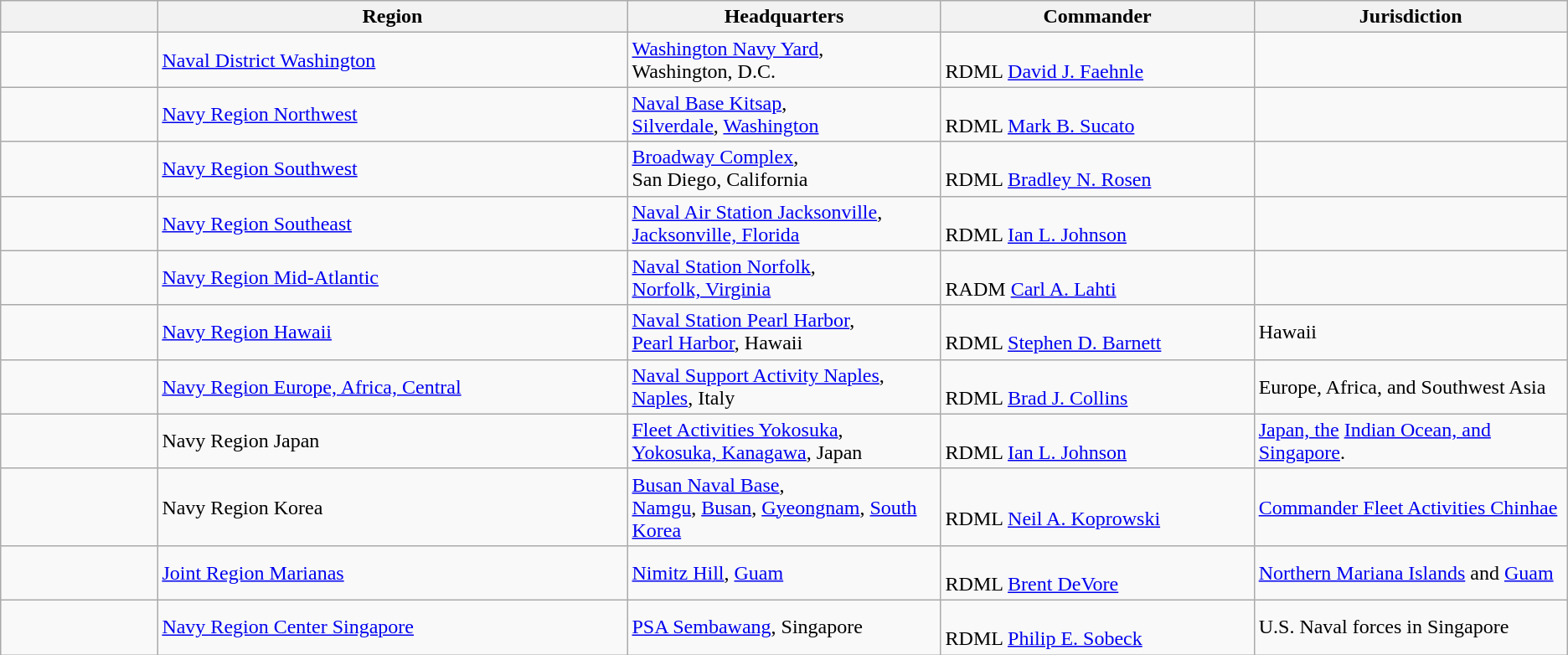<table class="wikitable">
<tr>
<th></th>
<th scope="col" style="width: 30%;">Region</th>
<th scope="col" style="width: 20%;">Headquarters</th>
<th scope="col" style="width: 20%;">Commander</th>
<th scope="col" style="width: 20%;">Jurisdiction</th>
</tr>
<tr>
<td></td>
<td><a href='#'>Naval District Washington</a></td>
<td><a href='#'>Washington Navy Yard</a>,<br>Washington, D.C.</td>
<td><br>RDML <a href='#'>David J. Faehnle</a></td>
<td></td>
</tr>
<tr>
<td></td>
<td><a href='#'>Navy Region Northwest</a></td>
<td><a href='#'>Naval Base Kitsap</a>,<br><a href='#'>Silverdale</a>, <a href='#'>Washington</a></td>
<td><br>RDML <a href='#'>Mark B. Sucato</a></td>
<td></td>
</tr>
<tr>
<td></td>
<td><a href='#'>Navy Region Southwest</a></td>
<td><a href='#'>Broadway Complex</a>,<br>San Diego, California</td>
<td><br>RDML <a href='#'>Bradley N. Rosen</a></td>
<td></td>
</tr>
<tr>
<td></td>
<td><a href='#'>Navy Region Southeast</a></td>
<td><a href='#'>Naval Air Station Jacksonville</a>,<br><a href='#'>Jacksonville, Florida</a></td>
<td><br>RDML <a href='#'>Ian L. Johnson</a></td>
<td></td>
</tr>
<tr>
<td></td>
<td><a href='#'>Navy Region Mid-Atlantic</a></td>
<td><a href='#'>Naval Station Norfolk</a>,<br><a href='#'>Norfolk, Virginia</a></td>
<td><br>RADM <a href='#'>Carl A. Lahti</a></td>
<td></td>
</tr>
<tr>
<td></td>
<td><a href='#'>Navy Region Hawaii</a></td>
<td><a href='#'>Naval Station Pearl Harbor</a>,<br><a href='#'>Pearl Harbor</a>, Hawaii</td>
<td><br>RDML <a href='#'>Stephen D. Barnett</a></td>
<td>Hawaii</td>
</tr>
<tr>
<td></td>
<td><a href='#'>Navy Region Europe, Africa, Central</a></td>
<td><a href='#'>Naval Support Activity Naples</a>,<br><a href='#'>Naples</a>, Italy</td>
<td><br>RDML <a href='#'>Brad J. Collins</a></td>
<td>Europe, Africa, and Southwest Asia</td>
</tr>
<tr>
<td></td>
<td>Navy Region Japan<br></td>
<td><a href='#'>Fleet Activities Yokosuka</a>,<br><a href='#'>Yokosuka, Kanagawa</a>, Japan</td>
<td><br>RDML <a href='#'>Ian L. Johnson</a></td>
<td><a href='#'>Japan, the</a> <a href='#'>Indian Ocean, and Singapore</a>.</td>
</tr>
<tr>
<td></td>
<td>Navy Region Korea<br></td>
<td><a href='#'>Busan Naval Base</a>,<br><a href='#'>Namgu</a>, <a href='#'>Busan</a>, <a href='#'>Gyeongnam</a>, <a href='#'>South Korea</a></td>
<td><br>RDML <a href='#'>Neil A. Koprowski</a></td>
<td><a href='#'>Commander Fleet Activities Chinhae</a></td>
</tr>
<tr>
<td></td>
<td><a href='#'>Joint Region Marianas</a><br></td>
<td><a href='#'>Nimitz Hill</a>, <a href='#'>Guam</a></td>
<td><br>RDML <a href='#'>Brent DeVore</a></td>
<td><a href='#'>Northern Mariana Islands</a> and <a href='#'>Guam</a></td>
</tr>
<tr>
<td></td>
<td><a href='#'>Navy Region Center Singapore</a><br></td>
<td><a href='#'>PSA Sembawang</a>, Singapore</td>
<td><br>RDML <a href='#'>Philip E. Sobeck</a></td>
<td>U.S. Naval forces in Singapore</td>
</tr>
</table>
